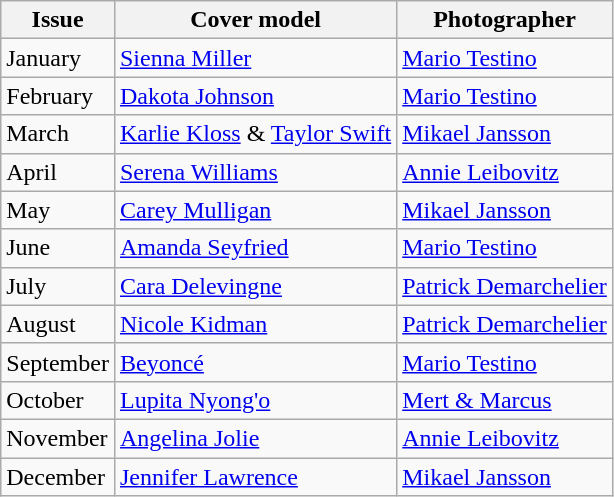<table class="sortable wikitable">
<tr>
<th style="text-align:center;">Issue</th>
<th style="text-align:center;">Cover model</th>
<th style="text-align:center;">Photographer</th>
</tr>
<tr>
<td>January</td>
<td><a href='#'>Sienna Miller</a></td>
<td><a href='#'>Mario Testino</a></td>
</tr>
<tr>
<td>February</td>
<td><a href='#'>Dakota Johnson</a></td>
<td><a href='#'>Mario Testino</a></td>
</tr>
<tr>
<td>March</td>
<td><a href='#'>Karlie Kloss</a> & <a href='#'>Taylor Swift</a></td>
<td><a href='#'>Mikael Jansson</a></td>
</tr>
<tr>
<td>April</td>
<td><a href='#'>Serena Williams</a></td>
<td><a href='#'>Annie Leibovitz</a></td>
</tr>
<tr>
<td>May</td>
<td><a href='#'>Carey Mulligan</a></td>
<td><a href='#'>Mikael Jansson</a></td>
</tr>
<tr>
<td>June</td>
<td><a href='#'>Amanda Seyfried</a></td>
<td><a href='#'>Mario Testino</a></td>
</tr>
<tr>
<td>July</td>
<td><a href='#'>Cara Delevingne</a></td>
<td><a href='#'>Patrick Demarchelier</a></td>
</tr>
<tr>
<td>August</td>
<td><a href='#'>Nicole Kidman</a></td>
<td><a href='#'>Patrick Demarchelier</a></td>
</tr>
<tr>
<td>September</td>
<td><a href='#'>Beyoncé</a></td>
<td><a href='#'>Mario Testino</a></td>
</tr>
<tr>
<td>October</td>
<td><a href='#'>Lupita Nyong'o</a></td>
<td><a href='#'>Mert & Marcus</a></td>
</tr>
<tr>
<td>November</td>
<td><a href='#'>Angelina Jolie</a></td>
<td><a href='#'>Annie Leibovitz</a></td>
</tr>
<tr>
<td>December</td>
<td><a href='#'>Jennifer Lawrence</a></td>
<td><a href='#'>Mikael Jansson</a></td>
</tr>
</table>
